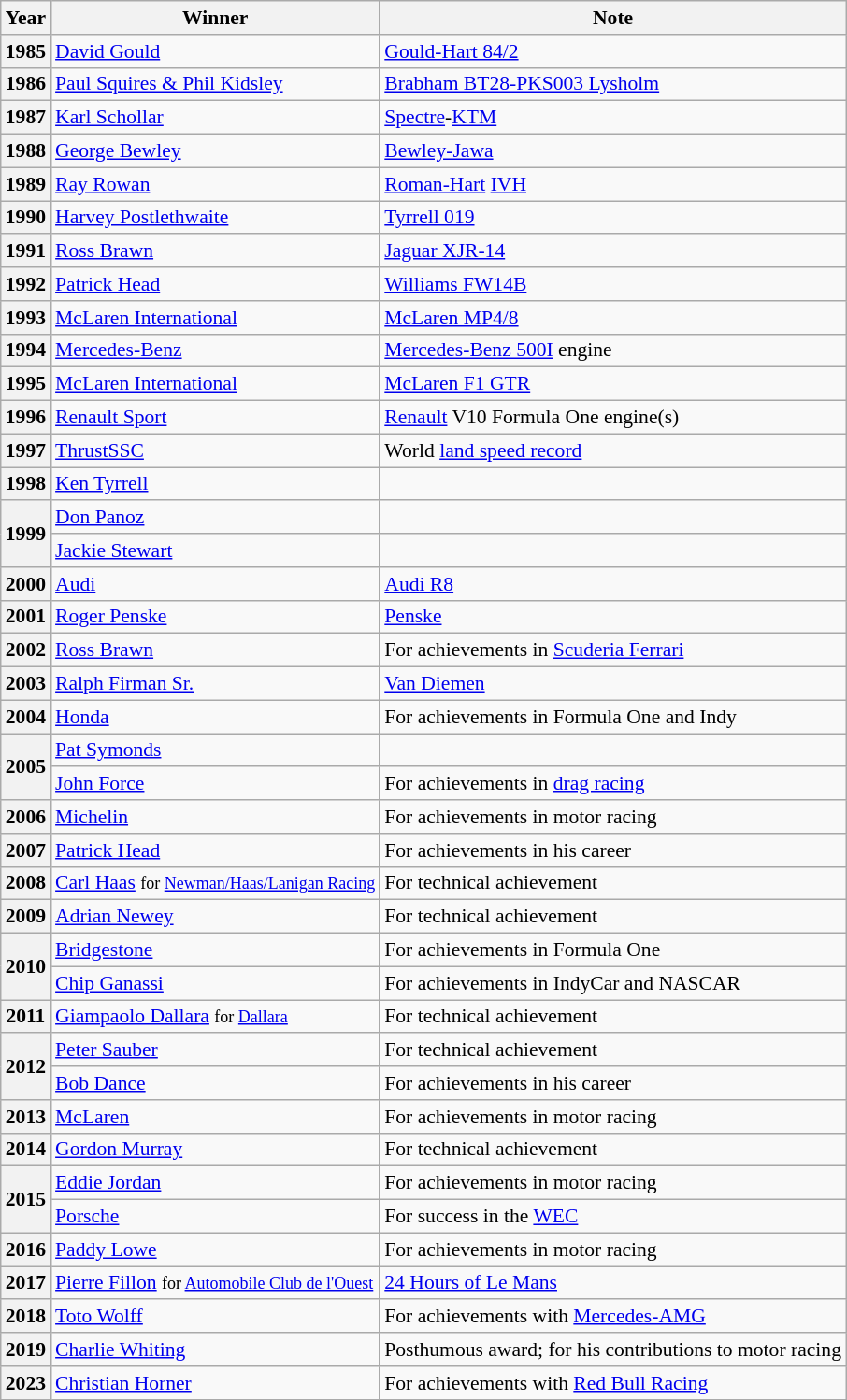<table class="wikitable" style="font-size: 90%;">
<tr>
<th>Year</th>
<th>Winner</th>
<th>Note</th>
</tr>
<tr>
<th>1985</th>
<td><a href='#'>David Gould</a></td>
<td><a href='#'>Gould-Hart 84/2</a></td>
</tr>
<tr>
<th>1986</th>
<td><a href='#'>Paul Squires & Phil Kidsley</a></td>
<td><a href='#'>Brabham BT28-PKS003 Lysholm</a></td>
</tr>
<tr>
<th>1987</th>
<td><a href='#'>Karl Schollar</a></td>
<td><a href='#'>Spectre</a>-<a href='#'>KTM</a></td>
</tr>
<tr>
<th>1988</th>
<td><a href='#'>George Bewley</a></td>
<td><a href='#'>Bewley-Jawa</a></td>
</tr>
<tr>
<th>1989</th>
<td><a href='#'>Ray Rowan</a></td>
<td><a href='#'>Roman-Hart</a> <a href='#'>IVH</a></td>
</tr>
<tr>
<th>1990</th>
<td><a href='#'>Harvey Postlethwaite</a></td>
<td><a href='#'>Tyrrell 019</a></td>
</tr>
<tr>
<th>1991</th>
<td><a href='#'>Ross Brawn</a></td>
<td><a href='#'>Jaguar XJR-14</a></td>
</tr>
<tr>
<th>1992</th>
<td><a href='#'>Patrick Head</a></td>
<td><a href='#'>Williams FW14B</a></td>
</tr>
<tr>
<th>1993</th>
<td><a href='#'>McLaren International</a></td>
<td><a href='#'>McLaren MP4/8</a></td>
</tr>
<tr>
<th>1994</th>
<td><a href='#'>Mercedes-Benz</a></td>
<td><a href='#'>Mercedes-Benz 500I</a> engine</td>
</tr>
<tr>
<th>1995</th>
<td><a href='#'>McLaren International</a></td>
<td><a href='#'>McLaren F1 GTR</a></td>
</tr>
<tr>
<th>1996</th>
<td><a href='#'>Renault Sport</a></td>
<td><a href='#'>Renault</a> V10 Formula One engine(s)</td>
</tr>
<tr>
<th>1997</th>
<td><a href='#'>ThrustSSC</a></td>
<td>World <a href='#'>land speed record</a></td>
</tr>
<tr>
<th>1998</th>
<td><a href='#'>Ken Tyrrell</a></td>
<td></td>
</tr>
<tr>
<th rowspan="2">1999</th>
<td><a href='#'>Don Panoz</a></td>
<td></td>
</tr>
<tr>
<td><a href='#'>Jackie Stewart</a></td>
<td></td>
</tr>
<tr>
<th>2000</th>
<td><a href='#'>Audi</a></td>
<td><a href='#'>Audi R8</a></td>
</tr>
<tr>
<th>2001</th>
<td><a href='#'>Roger Penske</a></td>
<td><a href='#'>Penske</a></td>
</tr>
<tr>
<th>2002</th>
<td><a href='#'>Ross Brawn</a></td>
<td>For achievements in <a href='#'>Scuderia Ferrari</a></td>
</tr>
<tr>
<th>2003</th>
<td><a href='#'>Ralph Firman Sr.</a></td>
<td><a href='#'>Van Diemen</a></td>
</tr>
<tr>
<th>2004</th>
<td><a href='#'>Honda</a></td>
<td>For achievements in Formula One and Indy</td>
</tr>
<tr>
<th rowspan="2">2005</th>
<td><a href='#'>Pat Symonds</a></td>
<td></td>
</tr>
<tr>
<td><a href='#'>John Force</a></td>
<td>For achievements in <a href='#'>drag racing</a></td>
</tr>
<tr>
<th>2006</th>
<td><a href='#'>Michelin</a></td>
<td>For achievements in motor racing</td>
</tr>
<tr>
<th>2007</th>
<td><a href='#'>Patrick Head</a></td>
<td>For achievements in his career</td>
</tr>
<tr>
<th>2008</th>
<td><a href='#'>Carl Haas</a> <small> for <a href='#'>Newman/Haas/Lanigan Racing</a></small></td>
<td>For technical achievement</td>
</tr>
<tr>
<th>2009</th>
<td><a href='#'>Adrian Newey</a></td>
<td>For technical achievement</td>
</tr>
<tr>
<th rowspan="2">2010</th>
<td><a href='#'>Bridgestone</a></td>
<td>For achievements in Formula One</td>
</tr>
<tr>
<td><a href='#'>Chip Ganassi</a></td>
<td>For achievements in IndyCar and NASCAR</td>
</tr>
<tr>
<th>2011</th>
<td><a href='#'>Giampaolo Dallara</a> <small> for <a href='#'>Dallara</a></small></td>
<td>For technical achievement</td>
</tr>
<tr>
<th rowspan="2">2012</th>
<td><a href='#'>Peter Sauber</a></td>
<td>For technical achievement</td>
</tr>
<tr>
<td><a href='#'>Bob Dance</a></td>
<td>For achievements in his career</td>
</tr>
<tr>
<th>2013</th>
<td><a href='#'>McLaren</a></td>
<td>For achievements in motor racing</td>
</tr>
<tr>
<th>2014</th>
<td><a href='#'>Gordon Murray</a></td>
<td>For technical achievement</td>
</tr>
<tr>
<th rowspan=2>2015</th>
<td><a href='#'>Eddie Jordan</a></td>
<td>For achievements in motor racing</td>
</tr>
<tr>
<td><a href='#'>Porsche</a></td>
<td>For success in the <a href='#'>WEC</a></td>
</tr>
<tr>
<th>2016</th>
<td><a href='#'>Paddy Lowe</a></td>
<td>For achievements in motor racing</td>
</tr>
<tr>
<th>2017</th>
<td><a href='#'>Pierre Fillon</a> <small>for <a href='#'>Automobile Club de l'Ouest</a></small></td>
<td><a href='#'>24 Hours of Le Mans</a></td>
</tr>
<tr>
<th>2018</th>
<td><a href='#'>Toto Wolff</a></td>
<td>For achievements with <a href='#'>Mercedes-AMG</a></td>
</tr>
<tr>
<th>2019</th>
<td><a href='#'>Charlie Whiting</a></td>
<td>Posthumous award; for his contributions to motor racing</td>
</tr>
<tr>
<th>2023</th>
<td><a href='#'>Christian Horner</a></td>
<td>For achievements with <a href='#'>Red Bull Racing</a></td>
</tr>
</table>
